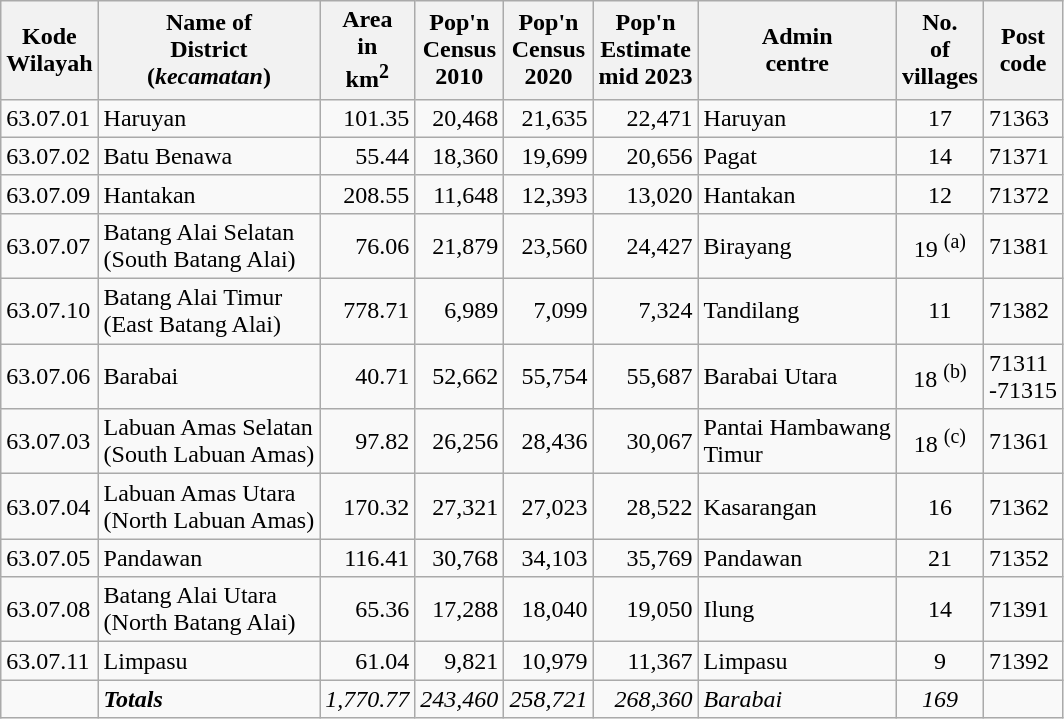<table class="sortable wikitable">
<tr>
<th>Kode <br>Wilayah</th>
<th>Name of<br>District<br>(<em>kecamatan</em>)</th>
<th>Area <br> in<br>km<sup>2</sup></th>
<th>Pop'n<br>Census<br>2010</th>
<th>Pop'n<br>Census<br>2020</th>
<th>Pop'n<br>Estimate<br> mid 2023</th>
<th>Admin<br>centre</th>
<th>No.<br> of<br>villages</th>
<th>Post<br>code</th>
</tr>
<tr>
<td>63.07.01</td>
<td>Haruyan</td>
<td align="right">101.35</td>
<td align="right">20,468</td>
<td align="right">21,635</td>
<td align="right">22,471</td>
<td>Haruyan</td>
<td align="center">17</td>
<td>71363</td>
</tr>
<tr>
<td>63.07.02</td>
<td>Batu Benawa</td>
<td align="right">55.44</td>
<td align="right">18,360</td>
<td align="right">19,699</td>
<td align="right">20,656</td>
<td>Pagat</td>
<td align="center">14</td>
<td>71371</td>
</tr>
<tr>
<td>63.07.09</td>
<td>Hantakan</td>
<td align="right">208.55</td>
<td align="right">11,648</td>
<td align="right">12,393</td>
<td align="right">13,020</td>
<td>Hantakan</td>
<td align="center">12</td>
<td>71372</td>
</tr>
<tr>
<td>63.07.07</td>
<td>Batang Alai Selatan <br>(South Batang Alai)</td>
<td align="right">76.06</td>
<td align="right">21,879</td>
<td align="right">23,560</td>
<td align="right">24,427</td>
<td>Birayang</td>
<td align="center">19 <sup>(a)</sup></td>
<td>71381</td>
</tr>
<tr>
<td>63.07.10</td>
<td>Batang Alai Timur <br>(East Batang Alai)</td>
<td align="right">778.71</td>
<td align="right">6,989</td>
<td align="right">7,099</td>
<td align="right">7,324</td>
<td>Tandilang</td>
<td align="center">11</td>
<td>71382</td>
</tr>
<tr>
<td>63.07.06</td>
<td>Barabai</td>
<td align="right">40.71</td>
<td align="right">52,662</td>
<td align="right">55,754</td>
<td align="right">55,687</td>
<td>Barabai Utara</td>
<td align="center">18 <sup>(b)</sup></td>
<td>71311<br>-71315</td>
</tr>
<tr>
<td>63.07.03</td>
<td>Labuan Amas Selatan <br>(South Labuan Amas)</td>
<td align="right">97.82</td>
<td align="right">26,256</td>
<td align="right">28,436</td>
<td align="right">30,067</td>
<td>Pantai Hambawang<br> Timur</td>
<td align="center">18 <sup>(c)</sup></td>
<td>71361</td>
</tr>
<tr>
<td>63.07.04</td>
<td>Labuan Amas Utara <br>(North Labuan Amas)</td>
<td align="right">170.32</td>
<td align="right">27,321</td>
<td align="right">27,023</td>
<td align="right">28,522</td>
<td>Kasarangan</td>
<td align="center">16</td>
<td>71362</td>
</tr>
<tr>
<td>63.07.05</td>
<td>Pandawan</td>
<td align="right">116.41</td>
<td align="right">30,768</td>
<td align="right">34,103</td>
<td align="right">35,769</td>
<td>Pandawan</td>
<td align="center">21</td>
<td>71352</td>
</tr>
<tr>
<td>63.07.08</td>
<td>Batang Alai Utara <br>(North Batang Alai)</td>
<td align="right">65.36</td>
<td align="right">17,288</td>
<td align="right">18,040</td>
<td align="right">19,050</td>
<td>Ilung</td>
<td align="center">14</td>
<td>71391</td>
</tr>
<tr>
<td>63.07.11</td>
<td>Limpasu</td>
<td align="right">61.04</td>
<td align="right">9,821</td>
<td align="right">10,979</td>
<td align="right">11,367</td>
<td>Limpasu</td>
<td align="center">9</td>
<td>71392</td>
</tr>
<tr>
<td></td>
<td><strong><em>Totals</em></strong></td>
<td align="right"><em>1,770.77</em></td>
<td align="right"><em>243,460</em></td>
<td align="right"><em>258,721</em></td>
<td align="right"><em>268,360</em></td>
<td><em>Barabai</em></td>
<td align="center"><em>169</em></td>
<td></td>
</tr>
</table>
